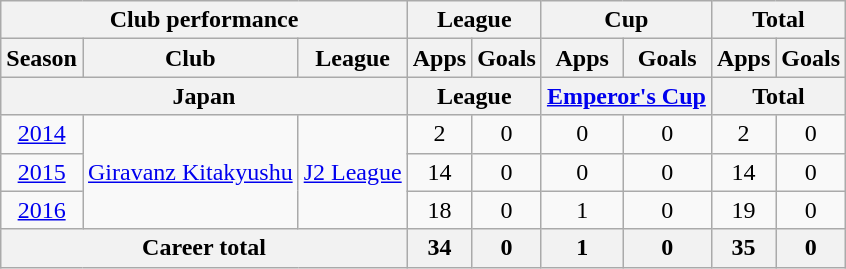<table class="wikitable" style="text-align:center">
<tr>
<th colspan=3>Club performance</th>
<th colspan=2>League</th>
<th colspan=2>Cup</th>
<th colspan=2>Total</th>
</tr>
<tr>
<th>Season</th>
<th>Club</th>
<th>League</th>
<th>Apps</th>
<th>Goals</th>
<th>Apps</th>
<th>Goals</th>
<th>Apps</th>
<th>Goals</th>
</tr>
<tr>
<th colspan=3>Japan</th>
<th colspan=2>League</th>
<th colspan=2><a href='#'>Emperor's Cup</a></th>
<th colspan=2>Total</th>
</tr>
<tr>
<td><a href='#'>2014</a></td>
<td rowspan="3"><a href='#'>Giravanz Kitakyushu</a></td>
<td rowspan="3"><a href='#'>J2 League</a></td>
<td>2</td>
<td>0</td>
<td>0</td>
<td>0</td>
<td>2</td>
<td>0</td>
</tr>
<tr>
<td><a href='#'>2015</a></td>
<td>14</td>
<td>0</td>
<td>0</td>
<td>0</td>
<td>14</td>
<td>0</td>
</tr>
<tr>
<td><a href='#'>2016</a></td>
<td>18</td>
<td>0</td>
<td>1</td>
<td>0</td>
<td>19</td>
<td>0</td>
</tr>
<tr>
<th colspan=3>Career total</th>
<th>34</th>
<th>0</th>
<th>1</th>
<th>0</th>
<th>35</th>
<th>0</th>
</tr>
</table>
